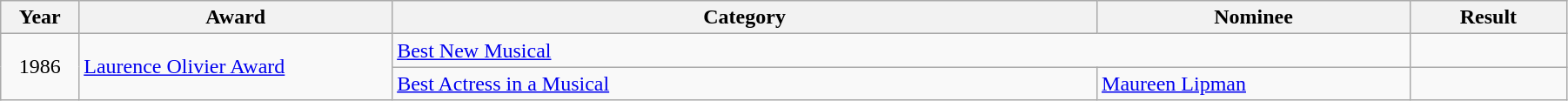<table class="wikitable" width="95%">
<tr>
<th width="5%">Year</th>
<th width="20%">Award</th>
<th width="45%">Category</th>
<th width="20%">Nominee</th>
<th width="10%">Result</th>
</tr>
<tr>
<td rowspan="2" align="center">1986</td>
<td rowspan="2"><a href='#'>Laurence Olivier Award</a></td>
<td colspan="2"><a href='#'>Best New Musical</a></td>
<td></td>
</tr>
<tr>
<td><a href='#'>Best Actress in a Musical</a></td>
<td><a href='#'>Maureen Lipman</a></td>
<td></td>
</tr>
</table>
